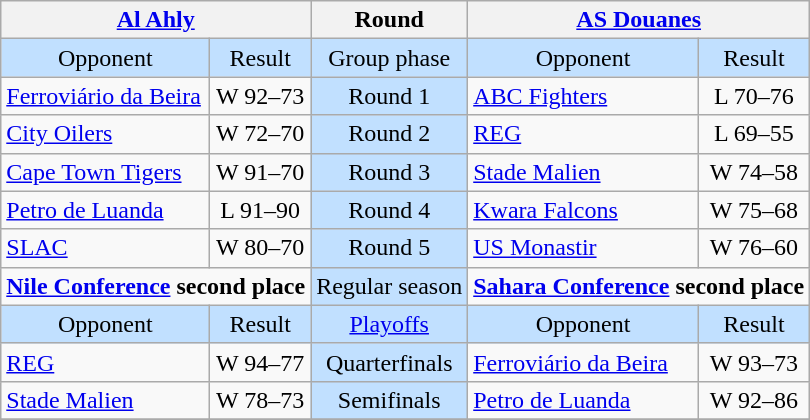<table class="wikitable" style="text-align:center">
<tr>
<th colspan="2"><a href='#'>Al Ahly</a></th>
<th>Round</th>
<th colspan="2"><a href='#'>AS Douanes</a></th>
</tr>
<tr style="background:#C1E0FF">
<td>Opponent</td>
<td colspan="1">Result</td>
<td>Group phase</td>
<td>Opponent</td>
<td colspan="1">Result</td>
</tr>
<tr>
<td style="text-align:left"> <a href='#'>Ferroviário da Beira</a></td>
<td>W 92–73</td>
<td style="background:#C1E0FF">Round 1</td>
<td style="text-align:left"> <a href='#'>ABC Fighters</a></td>
<td>L 70–76</td>
</tr>
<tr>
<td style="text-align:left"> <a href='#'>City Oilers</a></td>
<td>W 72–70</td>
<td style="background:#C1E0FF">Round 2</td>
<td style="text-align:left"> <a href='#'>REG</a></td>
<td>L 69–55</td>
</tr>
<tr>
<td style="text-align:left"> <a href='#'>Cape Town Tigers</a></td>
<td>W 91–70</td>
<td style="background:#C1E0FF">Round 3</td>
<td style="text-align:left"> <a href='#'>Stade Malien</a></td>
<td>W 74–58</td>
</tr>
<tr>
<td style="text-align:left"> <a href='#'>Petro de Luanda</a></td>
<td>L 91–90</td>
<td style="background:#C1E0FF">Round 4</td>
<td style="text-align:left"> <a href='#'>Kwara Falcons</a></td>
<td>W 75–68</td>
</tr>
<tr>
<td style="text-align:left"> <a href='#'>SLAC</a></td>
<td>W 80–70</td>
<td style="background:#C1E0FF">Round 5</td>
<td style="text-align:left"> <a href='#'>US Monastir</a></td>
<td>W 76–60</td>
</tr>
<tr>
<td colspan="2" style="vertical-align:top"><strong><a href='#'>Nile Conference</a> second place</strong></td>
<td style="background:#C1E0FF">Regular season</td>
<td colspan="2" style="vertical-align:top"><strong><a href='#'>Sahara Conference</a> second place</strong></td>
</tr>
<tr style="background:#C1E0FF">
<td>Opponent</td>
<td>Result</td>
<td><a href='#'>Playoffs</a></td>
<td>Opponent</td>
<td>Result</td>
</tr>
<tr>
<td style="text-align:left"> <a href='#'>REG</a></td>
<td>W 94–77</td>
<td style="background:#C1E0FF">Quarterfinals</td>
<td style="text-align:left"> <a href='#'>Ferroviário da Beira</a></td>
<td>W 93–73</td>
</tr>
<tr>
<td style="text-align:left"> <a href='#'>Stade Malien</a></td>
<td>W 78–73</td>
<td style="background:#C1E0FF">Semifinals</td>
<td style="text-align:left"> <a href='#'>Petro de Luanda</a></td>
<td>W 92–86</td>
</tr>
<tr>
</tr>
</table>
